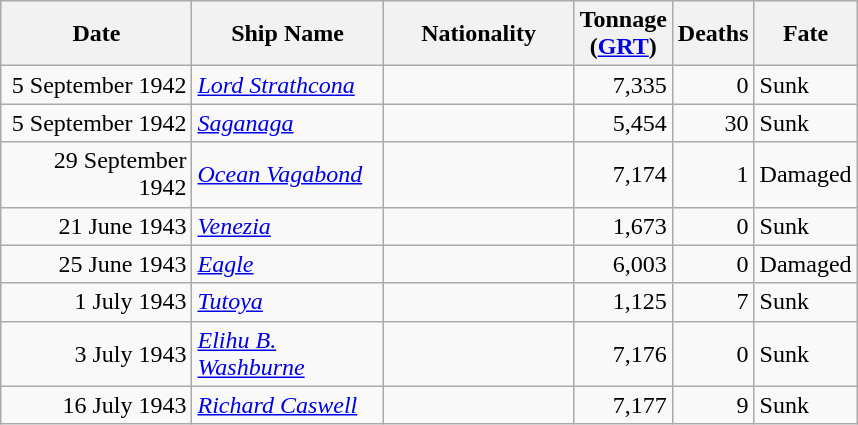<table class="wikitable sortable" style="margin: 1em auto 1em auto;">
<tr>
<th width="120px">Date</th>
<th width="120px">Ship Name</th>
<th width="120px">Nationality</th>
<th width="25px">Tonnage<br>(<a href='#'>GRT</a>)</th>
<th width="25px">Deaths</th>
<th width="50px">Fate</th>
</tr>
<tr>
<td align="right">5 September 1942</td>
<td align="left"><a href='#'><em>Lord Strathcona</em></a></td>
<td align="left"></td>
<td align="right">7,335</td>
<td align="right">0</td>
<td align="left">Sunk</td>
</tr>
<tr>
<td align="right">5 September 1942</td>
<td align="left"><a href='#'><em>Saganaga</em></a></td>
<td align="left"></td>
<td align="right">5,454</td>
<td align="right">30</td>
<td align="left">Sunk</td>
</tr>
<tr>
<td align="right">29 September 1942</td>
<td align="left"><a href='#'><em>Ocean Vagabond</em></a></td>
<td align="left"></td>
<td align="right">7,174</td>
<td align="right">1</td>
<td align="left">Damaged</td>
</tr>
<tr>
<td align="right">21 June 1943</td>
<td align="left"><a href='#'><em>Venezia</em></a></td>
<td align="left"></td>
<td align="right">1,673</td>
<td align="right">0</td>
<td align="left">Sunk</td>
</tr>
<tr>
<td align="right">25 June 1943</td>
<td align="left"><a href='#'><em>Eagle</em></a></td>
<td align="left"></td>
<td align="right">6,003</td>
<td align="right">0</td>
<td align="left">Damaged</td>
</tr>
<tr>
<td align="right">1 July 1943</td>
<td align="left"><a href='#'><em>Tutoya</em></a></td>
<td align="left"></td>
<td align="right">1,125</td>
<td align="right">7</td>
<td align="left">Sunk</td>
</tr>
<tr>
<td align="right">3 July 1943</td>
<td align="left"><a href='#'><em>Elihu B. Washburne</em></a></td>
<td align="left"></td>
<td align="right">7,176</td>
<td align="right">0</td>
<td align="left">Sunk</td>
</tr>
<tr>
<td align="right">16 July 1943</td>
<td align="left"><a href='#'><em>Richard Caswell</em></a></td>
<td align="left"></td>
<td align="right">7,177</td>
<td align="right">9</td>
<td align="left">Sunk</td>
</tr>
</table>
